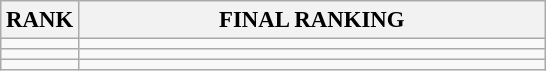<table class="wikitable" style="font-size:95%;">
<tr>
<th>RANK</th>
<th align="left" style="width: 20em">FINAL RANKING</th>
</tr>
<tr>
<td align="center"></td>
<td></td>
</tr>
<tr>
<td align="center"></td>
<td></td>
</tr>
<tr>
<td align="center"></td>
<td></td>
</tr>
</table>
